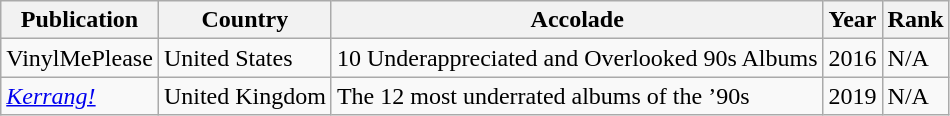<table class="wikitable">
<tr>
<th>Publication</th>
<th>Country</th>
<th>Accolade</th>
<th>Year</th>
<th>Rank</th>
</tr>
<tr>
<td>VinylMePlease</td>
<td>United States</td>
<td>10 Underappreciated and Overlooked 90s Albums</td>
<td>2016</td>
<td>N/A</td>
</tr>
<tr>
<td><em><a href='#'>Kerrang!</a></em></td>
<td>United Kingdom</td>
<td>The 12 most underrated albums of the ’90s</td>
<td>2019</td>
<td>N/A</td>
</tr>
</table>
